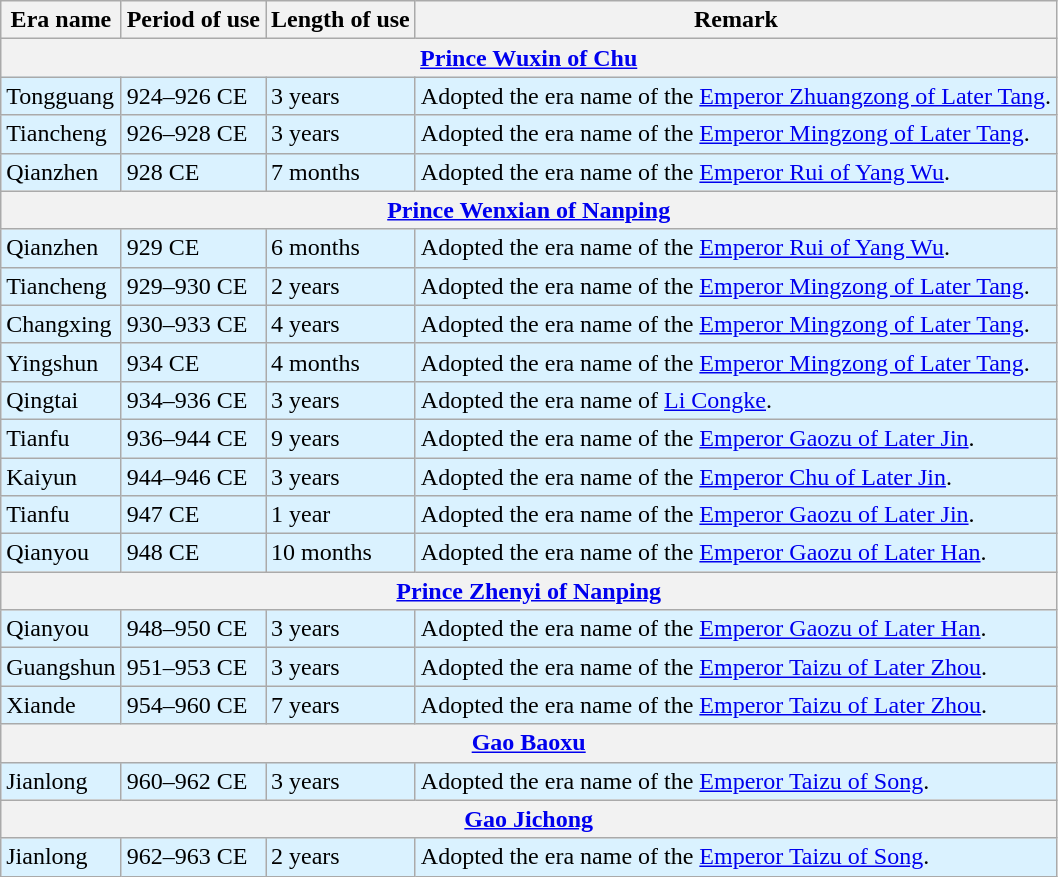<table class="wikitable">
<tr>
<th>Era name</th>
<th>Period of use</th>
<th>Length of use</th>
<th>Remark</th>
</tr>
<tr>
<th colspan="4"><a href='#'>Prince Wuxin of Chu</a><br></th>
</tr>
<tr style="background:#DAF2FF;">
<td>Tongguang<br></td>
<td>924–926 CE</td>
<td>3 years</td>
<td>Adopted the era name of the <a href='#'>Emperor Zhuangzong of Later Tang</a>.</td>
</tr>
<tr style="background:#DAF2FF;">
<td>Tiancheng<br></td>
<td>926–928 CE</td>
<td>3 years</td>
<td>Adopted the era name of the <a href='#'>Emperor Mingzong of Later Tang</a>.</td>
</tr>
<tr style="background:#DAF2FF;">
<td>Qianzhen<br></td>
<td>928 CE</td>
<td>7 months</td>
<td>Adopted the era name of the <a href='#'>Emperor Rui of Yang Wu</a>.</td>
</tr>
<tr>
<th colspan="4"><a href='#'>Prince Wenxian of Nanping</a><br></th>
</tr>
<tr style="background:#DAF2FF;">
<td>Qianzhen<br></td>
<td>929 CE</td>
<td>6 months</td>
<td>Adopted the era name of the <a href='#'>Emperor Rui of Yang Wu</a>.</td>
</tr>
<tr style="background:#DAF2FF;">
<td>Tiancheng<br></td>
<td>929–930 CE</td>
<td>2 years</td>
<td>Adopted the era name of the <a href='#'>Emperor Mingzong of Later Tang</a>.</td>
</tr>
<tr style="background:#DAF2FF;">
<td>Changxing<br></td>
<td>930–933 CE</td>
<td>4 years</td>
<td>Adopted the era name of the <a href='#'>Emperor Mingzong of Later Tang</a>.</td>
</tr>
<tr style="background:#DAF2FF;">
<td>Yingshun<br></td>
<td>934 CE</td>
<td>4 months</td>
<td>Adopted the era name of the <a href='#'>Emperor Mingzong of Later Tang</a>.</td>
</tr>
<tr style="background:#DAF2FF;">
<td>Qingtai<br></td>
<td>934–936 CE</td>
<td>3 years</td>
<td>Adopted the era name of <a href='#'>Li Congke</a>.</td>
</tr>
<tr style="background:#DAF2FF;">
<td>Tianfu<br></td>
<td>936–944 CE</td>
<td>9 years</td>
<td>Adopted the era name of the <a href='#'>Emperor Gaozu of Later Jin</a>.</td>
</tr>
<tr style="background:#DAF2FF;">
<td>Kaiyun<br></td>
<td>944–946 CE</td>
<td>3 years</td>
<td>Adopted the era name of the <a href='#'>Emperor Chu of Later Jin</a>.</td>
</tr>
<tr style="background:#DAF2FF;">
<td>Tianfu<br></td>
<td>947 CE</td>
<td>1 year</td>
<td>Adopted the era name of the <a href='#'>Emperor Gaozu of Later Jin</a>.</td>
</tr>
<tr style="background:#DAF2FF;">
<td>Qianyou<br></td>
<td>948 CE</td>
<td>10 months</td>
<td>Adopted the era name of the <a href='#'>Emperor Gaozu of Later Han</a>.</td>
</tr>
<tr>
<th colspan="4"><a href='#'>Prince Zhenyi of Nanping</a><br></th>
</tr>
<tr style="background:#DAF2FF;">
<td>Qianyou<br></td>
<td>948–950 CE</td>
<td>3 years</td>
<td>Adopted the era name of the <a href='#'>Emperor Gaozu of Later Han</a>.</td>
</tr>
<tr style="background:#DAF2FF;">
<td>Guangshun<br></td>
<td>951–953 CE</td>
<td>3 years</td>
<td>Adopted the era name of the <a href='#'>Emperor Taizu of Later Zhou</a>.</td>
</tr>
<tr style="background:#DAF2FF;">
<td>Xiande<br></td>
<td>954–960 CE</td>
<td>7 years</td>
<td>Adopted the era name of the <a href='#'>Emperor Taizu of Later Zhou</a>.</td>
</tr>
<tr>
<th colspan="4"><a href='#'>Gao Baoxu</a><br></th>
</tr>
<tr style="background:#DAF2FF;">
<td>Jianlong<br></td>
<td>960–962 CE</td>
<td>3 years</td>
<td>Adopted the era name of the <a href='#'>Emperor Taizu of Song</a>.</td>
</tr>
<tr>
<th colspan="4"><a href='#'>Gao Jichong</a><br></th>
</tr>
<tr style="background:#DAF2FF;">
<td>Jianlong<br></td>
<td>962–963 CE</td>
<td>2 years</td>
<td>Adopted the era name of the <a href='#'>Emperor Taizu of Song</a>.</td>
</tr>
</table>
